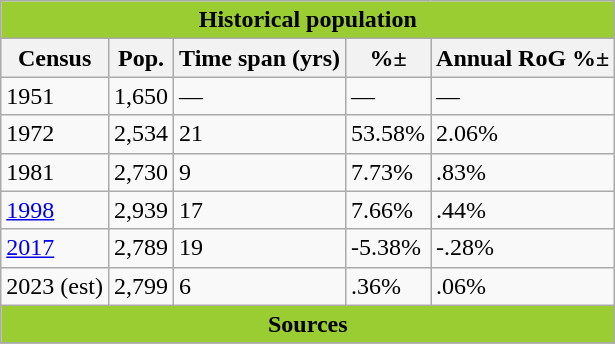<table class="sortable wikitable">
<tr>
<th colspan="5" style="text-align:center; background:YellowGreen;"><strong>Historical population</strong></th>
</tr>
<tr>
<th>Census</th>
<th>Pop.</th>
<th>Time span (yrs)</th>
<th>%±</th>
<th>Annual RoG %±</th>
</tr>
<tr>
<td>1951</td>
<td>1,650</td>
<td>—</td>
<td>—</td>
<td>—</td>
</tr>
<tr>
<td>1972</td>
<td>2,534</td>
<td>21</td>
<td>53.58%</td>
<td>2.06%</td>
</tr>
<tr>
<td>1981</td>
<td>2,730</td>
<td>9</td>
<td>7.73%</td>
<td>.83%</td>
</tr>
<tr>
<td><a href='#'>1998</a></td>
<td>2,939</td>
<td>17</td>
<td>7.66%</td>
<td>.44%</td>
</tr>
<tr>
<td><a href='#'>2017</a></td>
<td>2,789</td>
<td>19</td>
<td>-5.38%</td>
<td>-.28%</td>
</tr>
<tr>
<td>2023 (est)</td>
<td>2,799</td>
<td>6</td>
<td>.36%</td>
<td>.06%</td>
</tr>
<tr>
<th colspan="5" style="text-align:center; background:YellowGreen;"><strong>Sources</strong></th>
</tr>
<tr>
</tr>
</table>
